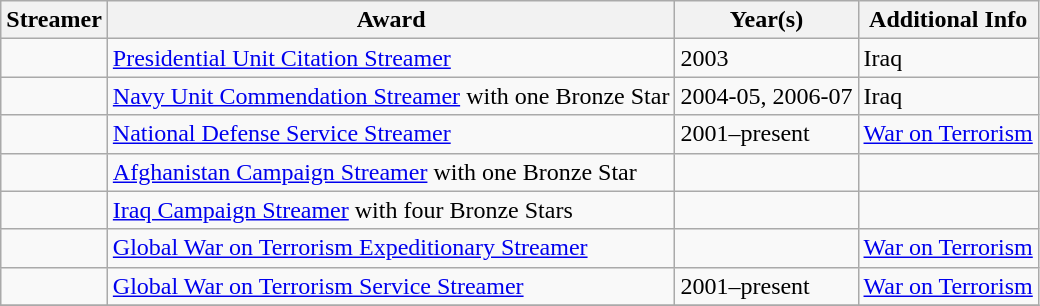<table class=wikitable>
<tr>
<th>Streamer</th>
<th>Award</th>
<th>Year(s)</th>
<th>Additional Info</th>
</tr>
<tr>
<td></td>
<td><a href='#'>Presidential Unit Citation Streamer</a></td>
<td>2003</td>
<td>Iraq</td>
</tr>
<tr>
<td></td>
<td><a href='#'>Navy Unit Commendation Streamer</a> with one Bronze Star</td>
<td>2004-05, 2006-07</td>
<td>Iraq</td>
</tr>
<tr>
<td></td>
<td><a href='#'>National Defense Service Streamer</a></td>
<td>2001–present</td>
<td><a href='#'>War on Terrorism</a></td>
</tr>
<tr>
<td></td>
<td><a href='#'>Afghanistan Campaign Streamer</a> with one Bronze Star</td>
<td><br></td>
<td><br></td>
</tr>
<tr>
<td></td>
<td><a href='#'>Iraq Campaign Streamer</a> with four Bronze Stars</td>
<td><br></td>
<td><br></td>
</tr>
<tr>
<td></td>
<td><a href='#'>Global War on Terrorism Expeditionary Streamer</a></td>
<td><br></td>
<td><a href='#'>War on Terrorism</a></td>
</tr>
<tr>
<td></td>
<td><a href='#'>Global War on Terrorism Service Streamer</a></td>
<td>2001–present</td>
<td><a href='#'>War on Terrorism</a></td>
</tr>
<tr>
</tr>
</table>
